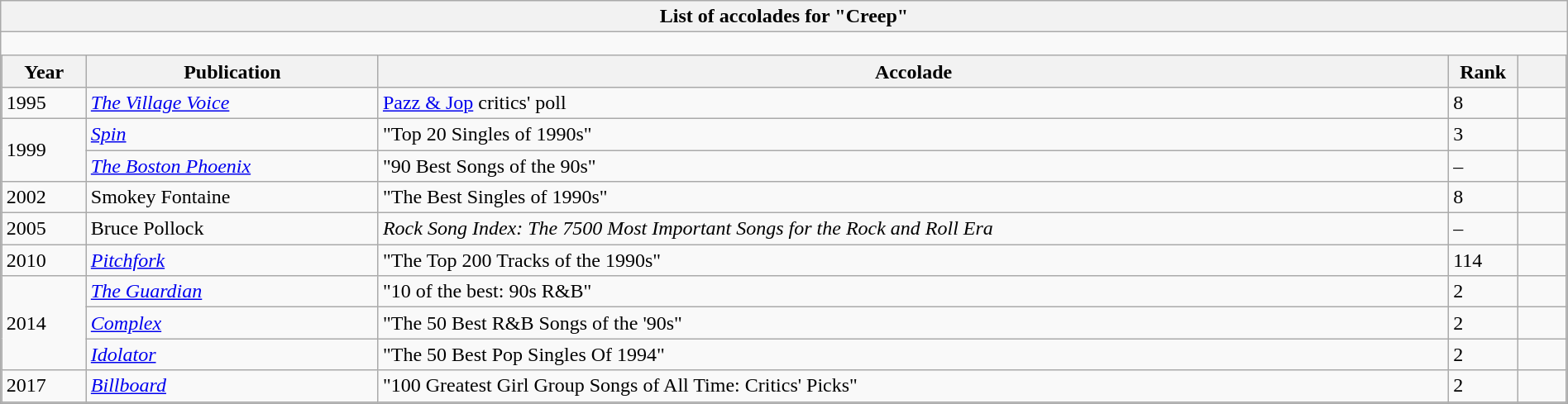<table class="wikitable collapsible collapsed" style="width:100%;">
<tr>
<th>List of accolades for "Creep"</th>
</tr>
<tr>
<td style="padding:0; border:none;"><br><table class="wikitable" style="border:none; margin:0; width:100%;">
<tr>
<th>Year</th>
<th>Publication</th>
<th>Accolade</th>
<th scope="col" style="width:3em;">Rank</th>
<th scope="col" style="width:2em;"></th>
</tr>
<tr>
<td>1995</td>
<td><em><a href='#'>The Village Voice</a></em></td>
<td><a href='#'>Pazz & Jop</a> critics' poll</td>
<td>8</td>
<td style="text-align:center;"></td>
</tr>
<tr>
<td rowspan="2">1999</td>
<td><em><a href='#'>Spin</a></em></td>
<td>"Top 20 Singles of 1990s"</td>
<td>3</td>
<td style="text-align:center;"></td>
</tr>
<tr>
<td><em><a href='#'>The Boston Phoenix</a></em></td>
<td>"90 Best Songs of the 90s"</td>
<td>–</td>
<td style="text-align:center;"></td>
</tr>
<tr>
<td>2002</td>
<td>Smokey Fontaine</td>
<td>"The Best Singles of 1990s"</td>
<td>8</td>
<td style="text-align:center;"></td>
</tr>
<tr>
<td>2005</td>
<td>Bruce Pollock</td>
<td><em>Rock Song Index: The 7500 Most Important Songs for the Rock and Roll Era</em></td>
<td>–</td>
<td style="text-align:center;"></td>
</tr>
<tr>
<td>2010</td>
<td><em><a href='#'>Pitchfork</a></em></td>
<td>"The Top 200 Tracks of the 1990s"</td>
<td>114</td>
<td style="text-align:center;"></td>
</tr>
<tr>
<td rowspan="3">2014</td>
<td><em><a href='#'>The Guardian</a></em></td>
<td>"10 of the best: 90s R&B"</td>
<td>2</td>
<td style="text-align:center;"></td>
</tr>
<tr>
<td><em><a href='#'>Complex</a></em></td>
<td>"The 50 Best R&B Songs of the '90s"</td>
<td>2</td>
<td style="text-align:center;"></td>
</tr>
<tr>
<td><em><a href='#'>Idolator</a></em></td>
<td>"The 50 Best Pop Singles Of 1994"</td>
<td>2</td>
<td style="text-align:center;"></td>
</tr>
<tr>
<td>2017</td>
<td><em><a href='#'>Billboard</a></em></td>
<td>"100 Greatest Girl Group Songs of All Time: Critics' Picks"</td>
<td>2</td>
<td style="text-align:center;"></td>
</tr>
</table>
</td>
</tr>
</table>
